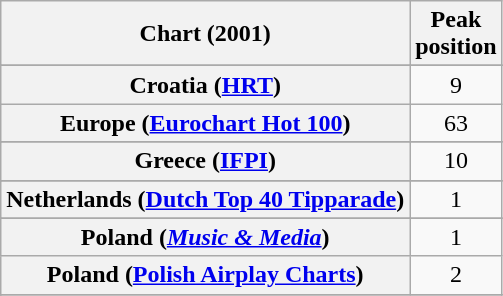<table class="wikitable sortable plainrowheaders" style="text-align:center">
<tr>
<th scope="col">Chart (2001)</th>
<th scope="col">Peak<br>position</th>
</tr>
<tr>
</tr>
<tr>
</tr>
<tr>
</tr>
<tr>
<th scope="row">Croatia (<a href='#'>HRT</a>)</th>
<td>9</td>
</tr>
<tr>
<th scope="row">Europe (<a href='#'>Eurochart Hot 100</a>)</th>
<td>63</td>
</tr>
<tr>
</tr>
<tr>
<th scope="row">Greece (<a href='#'>IFPI</a>)</th>
<td>10</td>
</tr>
<tr>
</tr>
<tr>
<th scope="row">Netherlands (<a href='#'>Dutch Top 40 Tipparade</a>)</th>
<td>1</td>
</tr>
<tr>
</tr>
<tr>
</tr>
<tr>
<th scope="row">Poland (<em><a href='#'>Music & Media</a></em>)</th>
<td>1</td>
</tr>
<tr>
<th scope="row">Poland (<a href='#'>Polish Airplay Charts</a>)</th>
<td>2</td>
</tr>
<tr>
</tr>
<tr>
</tr>
<tr>
</tr>
<tr>
</tr>
<tr>
</tr>
</table>
